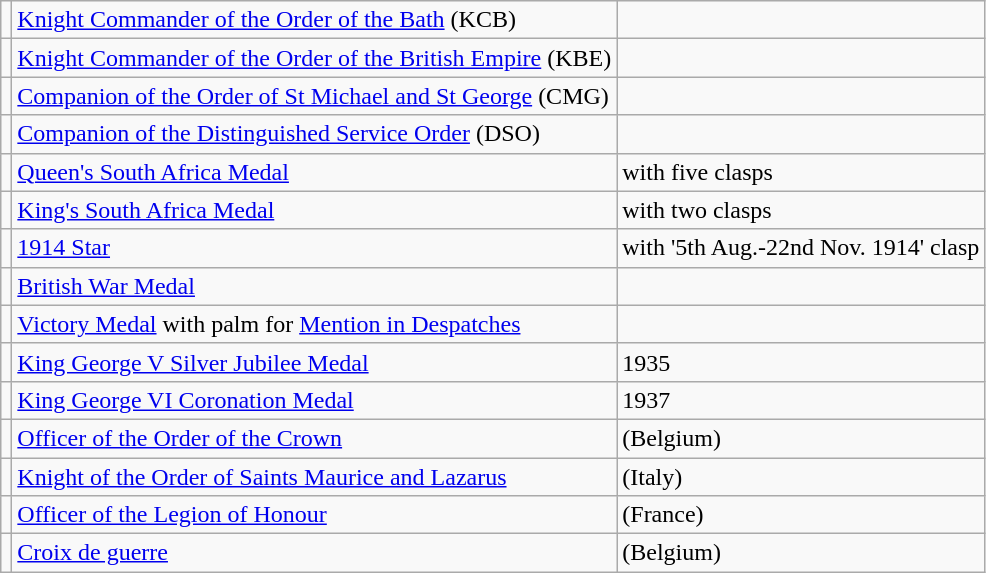<table class="wikitable">
<tr>
<td></td>
<td><a href='#'>Knight Commander of the Order of the Bath</a> (KCB)</td>
<td></td>
</tr>
<tr>
<td></td>
<td><a href='#'>Knight Commander of the Order of the British Empire</a> (KBE)</td>
<td></td>
</tr>
<tr>
<td></td>
<td><a href='#'>Companion of the Order of St Michael and St George</a> (CMG)</td>
<td></td>
</tr>
<tr>
<td></td>
<td><a href='#'>Companion of the Distinguished Service Order</a> (DSO)</td>
<td></td>
</tr>
<tr>
<td></td>
<td><a href='#'>Queen's South Africa Medal</a></td>
<td>with five clasps</td>
</tr>
<tr>
<td></td>
<td><a href='#'>King's South Africa Medal</a></td>
<td>with two clasps</td>
</tr>
<tr>
<td></td>
<td><a href='#'>1914 Star</a></td>
<td>with '5th Aug.-22nd Nov. 1914' clasp</td>
</tr>
<tr>
<td></td>
<td><a href='#'>British War Medal</a></td>
<td></td>
</tr>
<tr>
<td></td>
<td><a href='#'>Victory Medal</a> with palm for <a href='#'>Mention in Despatches</a></td>
<td></td>
</tr>
<tr>
<td></td>
<td><a href='#'>King George V Silver Jubilee Medal</a></td>
<td>1935</td>
</tr>
<tr>
<td></td>
<td><a href='#'>King George VI Coronation Medal</a></td>
<td>1937</td>
</tr>
<tr>
<td></td>
<td><a href='#'>Officer of the Order of the Crown</a></td>
<td>(Belgium)</td>
</tr>
<tr>
<td></td>
<td><a href='#'>Knight of the Order of Saints Maurice and Lazarus</a></td>
<td>(Italy)</td>
</tr>
<tr>
<td></td>
<td><a href='#'>Officer of the Legion of Honour</a></td>
<td>(France)</td>
</tr>
<tr>
<td></td>
<td><a href='#'>Croix de guerre</a></td>
<td>(Belgium)</td>
</tr>
</table>
